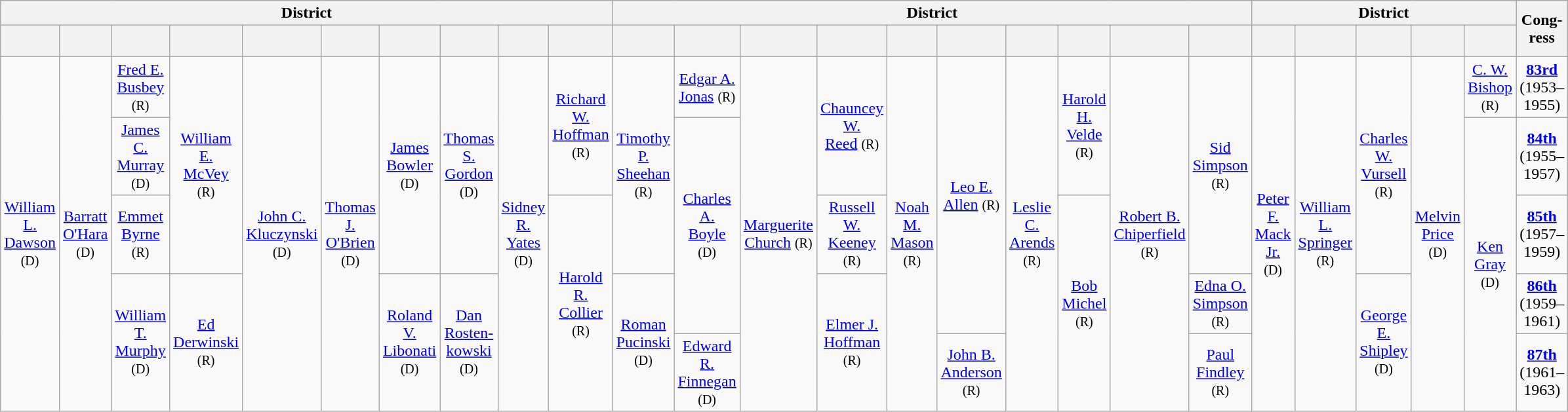<table class=wikitable style="text-align:center">
<tr>
<th colspan=10>District</th>
<th colspan=10>District</th>
<th colspan=5>District</th>
<th rowspan=2>Cong­ress</th>
</tr>
<tr style="height:2em" style="height:2em">
<th></th>
<th></th>
<th></th>
<th></th>
<th></th>
<th></th>
<th></th>
<th></th>
<th></th>
<th></th>
<th></th>
<th></th>
<th></th>
<th></th>
<th></th>
<th></th>
<th></th>
<th></th>
<th></th>
<th></th>
<th></th>
<th></th>
<th></th>
<th></th>
<th></th>
</tr>
<tr style="height:2em" style="height:2em">
<td rowspan=6 ><a href='#'>William<br>L.<br>Dawson</a><br><small>(D)</small></td>
<td rowspan=6 ><a href='#'>Barratt<br>O'Hara</a><br><small>(D)</small></td>
<td><a href='#'>Fred E.<br>Busbey</a> <small>(R)</small></td>
<td rowspan=3 ><a href='#'>William<br>E.<br>McVey</a><br><small>(R)</small></td>
<td rowspan=6 ><a href='#'>John C.<br>Kluczynski</a><br><small>(D)</small></td>
<td rowspan=6 ><a href='#'>Thomas<br>J.<br>O'Brien</a><br><small>(D)</small></td>
<td rowspan=3 ><a href='#'>James<br>Bowler</a><br><small>(D)</small></td>
<td rowspan=3 ><a href='#'>Thomas<br>S.<br>Gordon</a><br><small>(D)</small></td>
<td rowspan=5 ><a href='#'>Sidney<br>R.<br>Yates</a><br><small>(D)</small></td>
<td rowspan=2 ><a href='#'>Richard<br>W.<br>Hoffman</a><br><small>(R)</small></td>
<td rowspan=3 ><a href='#'>Timothy<br>P.<br>Sheehan</a><br><small>(R)</small></td>
<td><a href='#'>Edgar A.<br>Jonas</a> <small>(R)</small></td>
<td rowspan=5 ><a href='#'>Marguerite<br>Church</a> <small>(R)</small></td>
<td rowspan=2 ><a href='#'>Chauncey<br>W.<br>Reed</a> <small>(R)</small></td>
<td rowspan=5 ><a href='#'>Noah<br>M.<br>Mason</a><br><small>(R)</small></td>
<td rowspan=4 ><a href='#'>Leo E.<br>Allen</a> <small>(R)</small></td>
<td rowspan=6 ><a href='#'>Leslie<br>C.<br>Arends</a><br><small>(R)</small></td>
<td rowspan=2 ><a href='#'>Harold<br>H.<br>Velde</a><br><small>(R)</small></td>
<td rowspan=5 ><a href='#'>Robert B.<br>Chiperfield</a><br><small>(R)</small></td>
<td rowspan=3 ><a href='#'>Sid<br>Simpson</a><br><small>(R)</small></td>
<td rowspan=5 ><a href='#'>Peter<br>F.<br>Mack<br>Jr.</a><br><small>(D)</small></td>
<td rowspan=6 ><a href='#'>William<br>L.<br>Springer</a><br><small>(R)</small></td>
<td rowspan=3 ><a href='#'>Charles<br>W.<br>Vursell</a><br><small>(R)</small></td>
<td rowspan=6 ><a href='#'>Melvin<br>Price</a><br><small>(D)</small></td>
<td><a href='#'>C. W.<br>Bishop</a> <small>(R)</small></td>
<td><strong><a href='#'>83rd</a></strong><br>(1953–1955)</td>
</tr>
<tr style="height:2em" style="height:2em">
<td><a href='#'>James C.<br>Murray</a> <small>(D)</small></td>
<td rowspan=3 ><a href='#'>Charles A.<br>Boyle</a> <small>(D)</small></td>
<td rowspan=4 ><a href='#'>Ken<br>Gray</a> <small>(D)</small></td>
<td><strong><a href='#'>84th</a></strong><br>(1955–1957)</td>
</tr>
<tr style="height:2em" style="height:2em">
<td><a href='#'>Emmet<br>Byrne</a> <small>(R)</small></td>
<td rowspan=3 ><a href='#'>Harold<br>R.<br>Collier</a><br><small>(R)</small></td>
<td><a href='#'>Russell W.<br>Keeney</a> <small>(R)</small></td>
<td rowspan=3 ><a href='#'>Bob<br>Michel</a><br><small>(R)</small></td>
<td><strong><a href='#'>85th</a></strong><br>(1957–1959)</td>
</tr>
<tr style="height:2em" style="height:2em">
<td rowspan=2 ><a href='#'>William T.<br>Murphy</a><br><small>(D)</small></td>
<td rowspan=2 ><a href='#'>Ed<br>Derwinski</a><br><small>(R)</small></td>
<td rowspan=2 ><a href='#'>Roland<br>V.<br>Libonati</a><br><small>(D)</small></td>
<td rowspan=2 ><a href='#'>Dan<br>Rosten-<br>kowski</a><br><small>(D)</small></td>
<td rowspan=2 ><a href='#'>Roman<br>Pucinski</a><br><small>(D)</small></td>
<td rowspan=2 ><a href='#'>Elmer J.<br>Hoffman</a><br><small>(R)</small></td>
<td><a href='#'>Edna O.<br>Simpson</a> <small>(R)</small></td>
<td rowspan=2 ><a href='#'>George<br>E.<br>Shipley</a><br><small>(D)</small></td>
<td><strong><a href='#'>86th</a></strong><br>(1959–1961)</td>
</tr>
<tr style="height:2em" style="height:2em">
<td><a href='#'>Edward R.<br>Finnegan</a> <small>(D)</small></td>
<td><a href='#'>John B.<br>Anderson</a> <small>(R)</small></td>
<td><a href='#'>Paul<br>Findley</a> <small>(R)</small></td>
<td><strong><a href='#'>87th</a></strong><br>(1961–1963)</td>
</tr>
</table>
